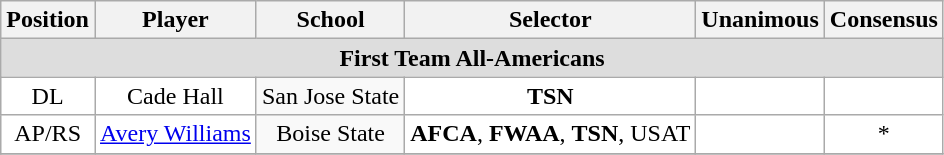<table class="wikitable" border="0">
<tr>
<th>Position</th>
<th>Player</th>
<th>School</th>
<th>Selector</th>
<th>Unanimous</th>
<th>Consensus</th>
</tr>
<tr>
<td colspan="6" style="text-align:center; background:#ddd;"><strong>First Team All-Americans</strong></td>
</tr>
<tr style="text-align:center;">
<td style="background:white">DL</td>
<td style="background:white">Cade Hall</td>
<td style=>San Jose State</td>
<td style="background:white"><strong>TSN</strong></td>
<td style="background:white"></td>
<td style="background:white"></td>
</tr>
<tr style="text-align:center;">
<td style="background:white">AP/RS</td>
<td style="background:white"><a href='#'>Avery Williams</a></td>
<td style=>Boise State</td>
<td style="background:white"><strong>AFCA</strong>, <strong>FWAA</strong>, <strong>TSN</strong>, USAT</td>
<td style="background:white"></td>
<td style="background:white">*</td>
</tr>
<tr>
</tr>
</table>
